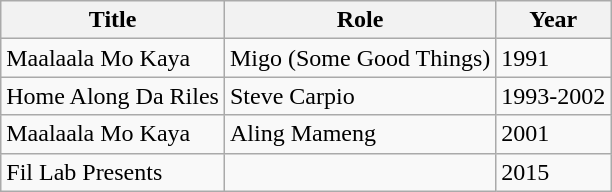<table class="wikitable">
<tr>
<th>Title</th>
<th>Role</th>
<th>Year</th>
</tr>
<tr>
<td>Maalaala Mo Kaya</td>
<td>Migo (Some Good Things)</td>
<td>1991</td>
</tr>
<tr>
<td>Home Along Da Riles</td>
<td>Steve Carpio</td>
<td>1993-2002</td>
</tr>
<tr>
<td>Maalaala Mo Kaya</td>
<td>Aling Mameng</td>
<td>2001</td>
</tr>
<tr>
<td>Fil Lab Presents</td>
<td></td>
<td>2015</td>
</tr>
</table>
